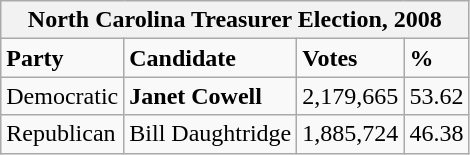<table class="wikitable">
<tr>
<th colspan="4">North Carolina Treasurer Election, 2008</th>
</tr>
<tr>
<td><strong>Party</strong></td>
<td><strong>Candidate</strong></td>
<td><strong>Votes</strong></td>
<td><strong>%</strong></td>
</tr>
<tr>
<td>Democratic</td>
<td><strong>Janet Cowell</strong></td>
<td>2,179,665</td>
<td>53.62</td>
</tr>
<tr>
<td>Republican</td>
<td>Bill Daughtridge</td>
<td>1,885,724</td>
<td>46.38</td>
</tr>
</table>
